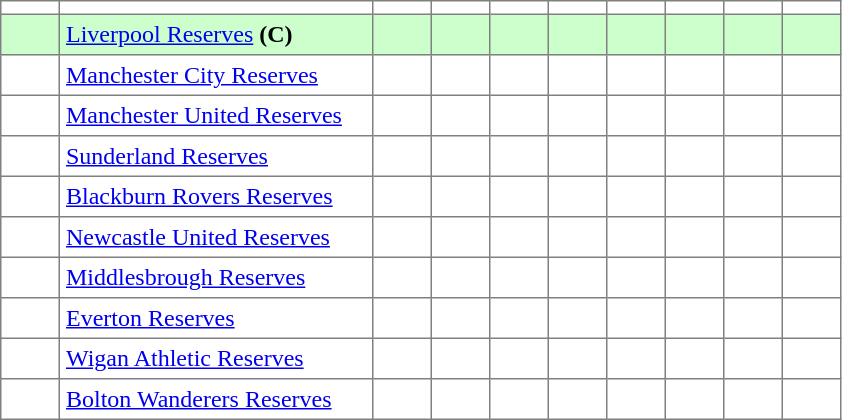<table class="toccolours" border="1" cellpadding="4" cellspacing="0" style="border-collapse: collapse; margin:0;">
<tr>
<th width=30></th>
<th width=200></th>
<th width=30></th>
<th width=30></th>
<th width=30></th>
<th width=30></th>
<th width=30></th>
<th width=30></th>
<th width=30></th>
<th width=30></th>
</tr>
<tr bgcolor=#ccffcc>
<td></td>
<td><a href='#'>Liverpool Reserves</a> <strong>(C)</strong></td>
<td></td>
<td></td>
<td></td>
<td></td>
<td></td>
<td></td>
<td></td>
<td></td>
</tr>
<tr>
<td></td>
<td><a href='#'>Manchester City Reserves</a></td>
<td></td>
<td></td>
<td></td>
<td></td>
<td></td>
<td></td>
<td></td>
<td></td>
</tr>
<tr>
<td></td>
<td><a href='#'>Manchester United Reserves</a></td>
<td></td>
<td></td>
<td></td>
<td></td>
<td></td>
<td></td>
<td></td>
<td></td>
</tr>
<tr>
<td></td>
<td><a href='#'>Sunderland Reserves</a></td>
<td></td>
<td></td>
<td></td>
<td></td>
<td></td>
<td></td>
<td></td>
<td></td>
</tr>
<tr>
<td></td>
<td><a href='#'>Blackburn Rovers Reserves</a></td>
<td></td>
<td></td>
<td></td>
<td></td>
<td></td>
<td></td>
<td></td>
<td></td>
</tr>
<tr>
<td></td>
<td><a href='#'>Newcastle United Reserves</a></td>
<td></td>
<td></td>
<td></td>
<td></td>
<td></td>
<td></td>
<td></td>
<td></td>
</tr>
<tr>
<td></td>
<td><a href='#'>Middlesbrough Reserves</a></td>
<td></td>
<td></td>
<td></td>
<td></td>
<td></td>
<td></td>
<td></td>
<td></td>
</tr>
<tr>
<td></td>
<td><a href='#'>Everton Reserves</a></td>
<td></td>
<td></td>
<td></td>
<td></td>
<td></td>
<td></td>
<td></td>
<td></td>
</tr>
<tr>
<td></td>
<td><a href='#'>Wigan Athletic Reserves</a></td>
<td></td>
<td></td>
<td></td>
<td></td>
<td></td>
<td></td>
<td></td>
<td></td>
</tr>
<tr>
<td></td>
<td><a href='#'>Bolton Wanderers Reserves</a></td>
<td></td>
<td></td>
<td></td>
<td></td>
<td></td>
<td></td>
<td></td>
<td></td>
</tr>
</table>
